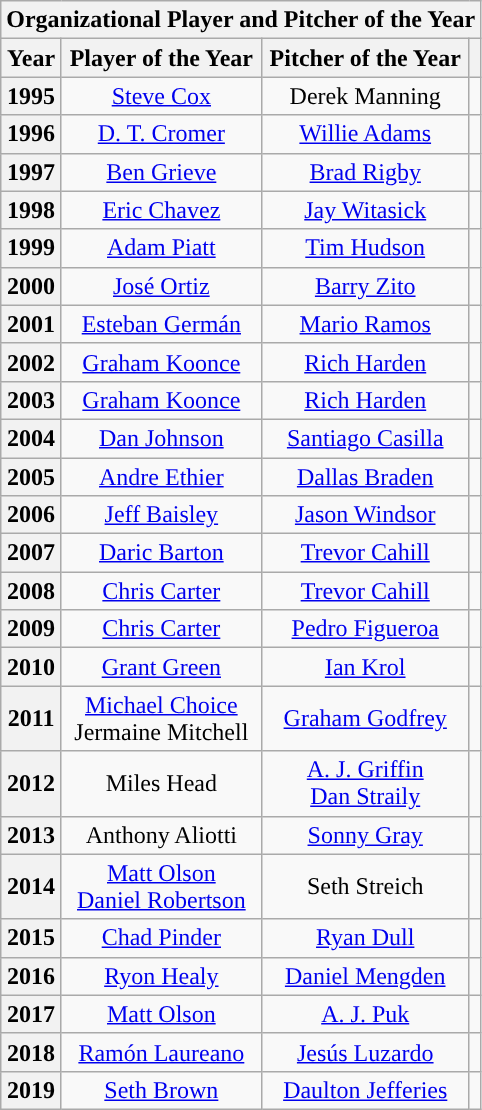<table class="wikitable plainrowheaders" style="text-align:center">
<tr>
<th colspan="4">Organizational Player and Pitcher of the Year</th>
</tr>
<tr>
<th scope="col">Year</th>
<th scope="col">Player of the Year</th>
<th scope="col">Pitcher of the Year</th>
<th scope="col"></th>
</tr>
<tr>
<th scope="row">1995</th>
<td><a href='#'>Steve Cox</a></td>
<td>Derek Manning</td>
<td></td>
</tr>
<tr>
<th scope="row">1996</th>
<td><a href='#'>D. T. Cromer</a></td>
<td><a href='#'>Willie Adams</a></td>
<td></td>
</tr>
<tr>
<th scope="row">1997</th>
<td><a href='#'>Ben Grieve</a></td>
<td><a href='#'>Brad Rigby</a></td>
<td></td>
</tr>
<tr>
<th scope="row">1998</th>
<td><a href='#'>Eric Chavez</a></td>
<td><a href='#'>Jay Witasick</a></td>
<td></td>
</tr>
<tr>
<th scope="row">1999</th>
<td><a href='#'>Adam Piatt</a></td>
<td><a href='#'>Tim Hudson</a></td>
<td></td>
</tr>
<tr>
<th scope="row">2000</th>
<td><a href='#'>José Ortiz</a></td>
<td><a href='#'>Barry Zito</a></td>
<td></td>
</tr>
<tr>
<th scope="row">2001</th>
<td><a href='#'>Esteban Germán</a></td>
<td><a href='#'>Mario Ramos</a></td>
<td></td>
</tr>
<tr>
<th scope="row">2002</th>
<td><a href='#'>Graham Koonce</a></td>
<td><a href='#'>Rich Harden</a></td>
<td></td>
</tr>
<tr>
<th scope="row">2003</th>
<td><a href='#'>Graham Koonce</a></td>
<td><a href='#'>Rich Harden</a></td>
<td></td>
</tr>
<tr>
<th scope="row">2004</th>
<td><a href='#'>Dan Johnson</a></td>
<td><a href='#'>Santiago Casilla</a></td>
<td></td>
</tr>
<tr>
<th scope="row">2005</th>
<td><a href='#'>Andre Ethier</a></td>
<td><a href='#'>Dallas Braden</a></td>
<td></td>
</tr>
<tr>
<th scope="row">2006</th>
<td><a href='#'>Jeff Baisley</a></td>
<td><a href='#'>Jason Windsor</a></td>
<td></td>
</tr>
<tr>
<th scope="row">2007</th>
<td><a href='#'>Daric Barton</a></td>
<td><a href='#'>Trevor Cahill</a></td>
<td></td>
</tr>
<tr>
<th scope="row">2008</th>
<td><a href='#'>Chris Carter</a></td>
<td><a href='#'>Trevor Cahill</a></td>
<td></td>
</tr>
<tr>
<th scope="row">2009</th>
<td><a href='#'>Chris Carter</a></td>
<td><a href='#'>Pedro Figueroa</a></td>
<td></td>
</tr>
<tr>
<th scope="row">2010</th>
<td><a href='#'>Grant Green</a></td>
<td><a href='#'>Ian Krol</a></td>
<td></td>
</tr>
<tr>
<th scope="row">2011</th>
<td><a href='#'>Michael Choice</a><br>Jermaine Mitchell</td>
<td><a href='#'>Graham Godfrey</a></td>
<td></td>
</tr>
<tr>
<th scope="row">2012</th>
<td>Miles Head</td>
<td><a href='#'>A. J. Griffin</a><br><a href='#'>Dan Straily</a></td>
<td></td>
</tr>
<tr>
<th scope="row">2013</th>
<td>Anthony Aliotti</td>
<td><a href='#'>Sonny Gray</a></td>
<td></td>
</tr>
<tr>
<th scope="row">2014</th>
<td><a href='#'>Matt Olson</a><br><a href='#'>Daniel Robertson</a></td>
<td>Seth Streich</td>
<td></td>
</tr>
<tr>
<th scope="row">2015</th>
<td><a href='#'>Chad Pinder</a></td>
<td><a href='#'>Ryan Dull</a></td>
<td></td>
</tr>
<tr>
<th scope="row">2016</th>
<td><a href='#'>Ryon Healy</a></td>
<td><a href='#'>Daniel Mengden</a></td>
<td></td>
</tr>
<tr>
<th scope="row">2017</th>
<td><a href='#'>Matt Olson</a></td>
<td><a href='#'>A. J. Puk</a></td>
<td></td>
</tr>
<tr>
<th scope="row">2018</th>
<td><a href='#'>Ramón Laureano</a></td>
<td><a href='#'>Jesús Luzardo</a></td>
<td></td>
</tr>
<tr>
<th scope="row">2019</th>
<td><a href='#'>Seth Brown</a></td>
<td><a href='#'>Daulton Jefferies</a></td>
<td></td>
</tr>
</table>
